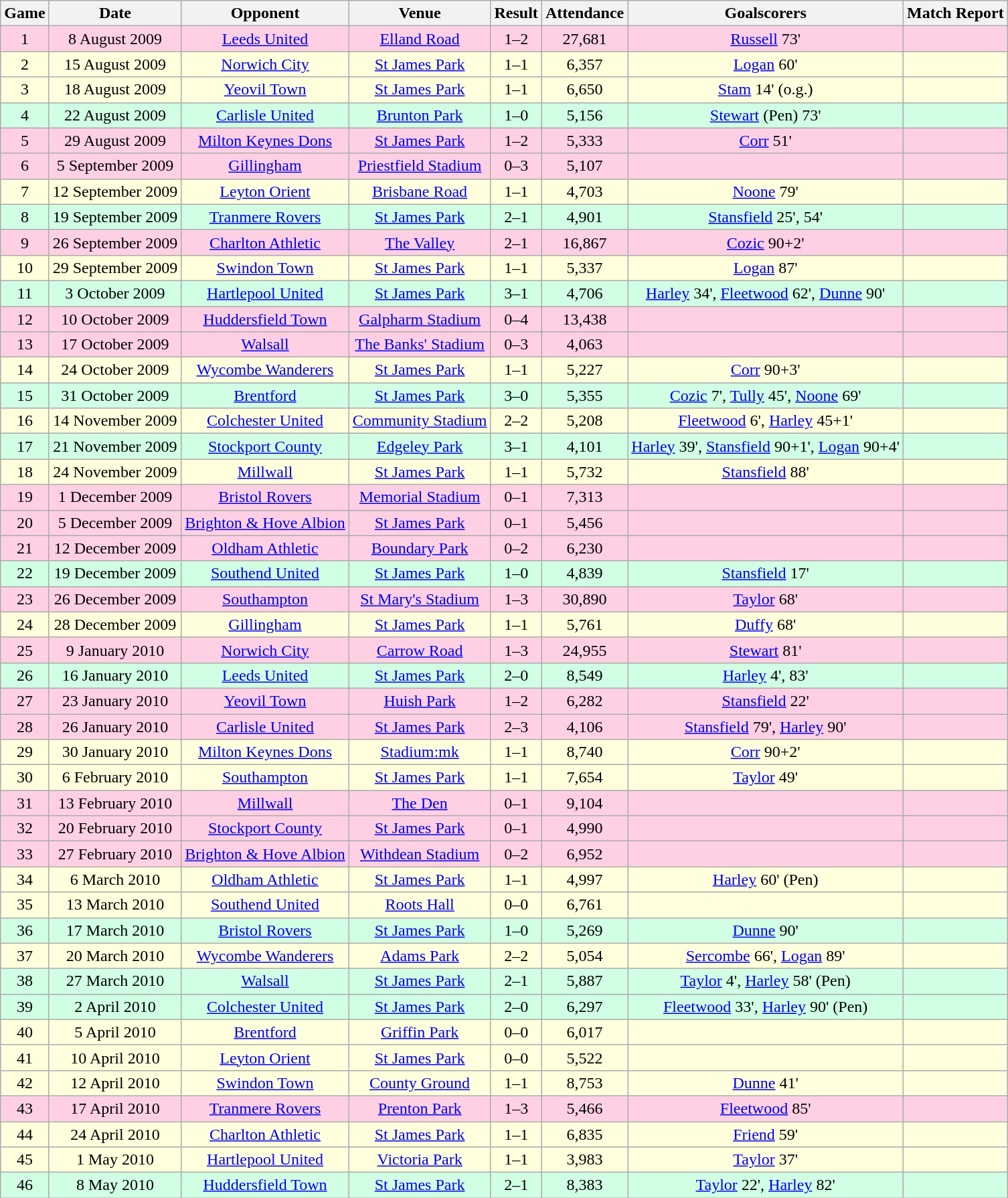<table class="wikitable" style="text-align:center;">
<tr>
<th>Game</th>
<th>Date</th>
<th>Opponent</th>
<th>Venue</th>
<th>Result</th>
<th>Attendance</th>
<th>Goalscorers</th>
<th>Match Report</th>
</tr>
<tr style="background: #ffd0e3;">
<td>1</td>
<td>8 August 2009</td>
<td><a href='#'>Leeds United</a></td>
<td><a href='#'>Elland Road</a></td>
<td>1–2</td>
<td>27,681</td>
<td><a href='#'>Russell</a> 73'</td>
<td></td>
</tr>
<tr style="background: #ffffdd;">
<td>2</td>
<td>15 August 2009</td>
<td><a href='#'>Norwich City</a></td>
<td><a href='#'>St James Park</a></td>
<td>1–1</td>
<td>6,357</td>
<td><a href='#'>Logan</a> 60'</td>
<td></td>
</tr>
<tr style="background: #ffffdd;">
<td>3</td>
<td>18 August 2009</td>
<td><a href='#'>Yeovil Town</a></td>
<td><a href='#'>St James Park</a></td>
<td>1–1</td>
<td>6,650</td>
<td><a href='#'>Stam</a> 14' (o.g.)</td>
<td></td>
</tr>
<tr style="background: #d0ffe3;">
<td>4</td>
<td>22 August 2009</td>
<td><a href='#'>Carlisle United</a></td>
<td><a href='#'>Brunton Park</a></td>
<td>1–0</td>
<td>5,156</td>
<td><a href='#'>Stewart</a> (Pen) 73'</td>
<td></td>
</tr>
<tr style="background: #ffd0e3;">
<td>5</td>
<td>29 August 2009</td>
<td><a href='#'>Milton Keynes Dons</a></td>
<td><a href='#'>St James Park</a></td>
<td>1–2</td>
<td>5,333</td>
<td><a href='#'>Corr</a> 51'</td>
<td></td>
</tr>
<tr style="background: #ffd0e3;">
<td>6</td>
<td>5 September 2009</td>
<td><a href='#'>Gillingham</a></td>
<td><a href='#'>Priestfield Stadium</a></td>
<td>0–3</td>
<td>5,107</td>
<td></td>
<td></td>
</tr>
<tr style="background: #ffffdd;">
<td>7</td>
<td>12 September 2009</td>
<td><a href='#'>Leyton Orient</a></td>
<td><a href='#'>Brisbane Road</a></td>
<td>1–1</td>
<td>4,703</td>
<td><a href='#'>Noone</a> 79'</td>
<td></td>
</tr>
<tr style="background: #d0ffe3;">
<td>8</td>
<td>19 September 2009</td>
<td><a href='#'>Tranmere Rovers</a></td>
<td><a href='#'>St James Park</a></td>
<td>2–1</td>
<td>4,901</td>
<td><a href='#'>Stansfield</a>  25', 54'</td>
<td></td>
</tr>
<tr style="background: #ffd0e3;">
<td>9</td>
<td>26 September 2009</td>
<td><a href='#'>Charlton Athletic</a></td>
<td><a href='#'>The Valley</a></td>
<td>2–1</td>
<td>16,867</td>
<td><a href='#'>Cozic</a> 90+2'</td>
<td></td>
</tr>
<tr style="background: #ffffdd;">
<td>10</td>
<td>29 September 2009</td>
<td><a href='#'>Swindon Town</a></td>
<td><a href='#'>St James Park</a></td>
<td>1–1</td>
<td>5,337</td>
<td><a href='#'>Logan</a> 87'</td>
<td></td>
</tr>
<tr style="background: #d0ffe3;">
<td>11</td>
<td>3 October 2009</td>
<td><a href='#'>Hartlepool United</a></td>
<td><a href='#'>St James Park</a></td>
<td>3–1</td>
<td>4,706</td>
<td><a href='#'>Harley</a> 34', <a href='#'>Fleetwood</a> 62', <a href='#'>Dunne</a> 90'</td>
<td></td>
</tr>
<tr style="background: #ffd0e3;">
<td>12</td>
<td>10 October 2009</td>
<td><a href='#'>Huddersfield Town</a></td>
<td><a href='#'>Galpharm Stadium</a></td>
<td>0–4</td>
<td>13,438</td>
<td></td>
<td></td>
</tr>
<tr style="background: #ffd0e3;">
<td>13</td>
<td>17 October 2009</td>
<td><a href='#'>Walsall</a></td>
<td><a href='#'>The Banks' Stadium</a></td>
<td>0–3</td>
<td>4,063</td>
<td></td>
<td></td>
</tr>
<tr style="background: #ffffdd;">
<td>14</td>
<td>24 October 2009</td>
<td><a href='#'>Wycombe Wanderers</a></td>
<td><a href='#'>St James Park</a></td>
<td>1–1</td>
<td>5,227</td>
<td><a href='#'>Corr</a> 90+3'</td>
<td></td>
</tr>
<tr style="background: #d0ffe3;">
<td>15</td>
<td>31 October 2009</td>
<td><a href='#'>Brentford</a></td>
<td><a href='#'>St James Park</a></td>
<td>3–0</td>
<td>5,355</td>
<td><a href='#'>Cozic</a> 7', <a href='#'>Tully</a> 45', <a href='#'>Noone</a> 69'</td>
<td></td>
</tr>
<tr style="background: #ffffdd;">
<td>16</td>
<td>14 November 2009</td>
<td><a href='#'>Colchester United</a></td>
<td><a href='#'>Community Stadium</a></td>
<td>2–2</td>
<td>5,208</td>
<td><a href='#'>Fleetwood</a> 6', <a href='#'>Harley</a> 45+1'</td>
<td></td>
</tr>
<tr style="background: #d0ffe3;">
<td>17</td>
<td>21 November 2009</td>
<td><a href='#'>Stockport County</a></td>
<td><a href='#'>Edgeley Park</a></td>
<td>3–1</td>
<td>4,101</td>
<td><a href='#'>Harley</a> 39', <a href='#'>Stansfield</a> 90+1', <a href='#'>Logan</a> 90+4'</td>
<td></td>
</tr>
<tr style="background: #ffffdd;">
<td>18</td>
<td>24 November 2009</td>
<td><a href='#'>Millwall</a></td>
<td><a href='#'>St James Park</a></td>
<td>1–1</td>
<td>5,732</td>
<td><a href='#'>Stansfield</a> 88'</td>
<td></td>
</tr>
<tr style="background: #ffd0e3;">
<td>19</td>
<td>1 December 2009</td>
<td><a href='#'>Bristol Rovers</a></td>
<td><a href='#'>Memorial Stadium</a></td>
<td>0–1</td>
<td>7,313</td>
<td></td>
<td></td>
</tr>
<tr style="background: #ffd0e3;">
<td>20</td>
<td>5 December 2009</td>
<td><a href='#'>Brighton & Hove Albion</a></td>
<td><a href='#'>St James Park</a></td>
<td>0–1</td>
<td>5,456</td>
<td></td>
<td></td>
</tr>
<tr style="background: #ffd0e3;">
<td>21</td>
<td>12 December 2009</td>
<td><a href='#'>Oldham Athletic</a></td>
<td><a href='#'>Boundary Park</a></td>
<td>0–2</td>
<td>6,230</td>
<td></td>
<td></td>
</tr>
<tr style="background: #d0ffe3;">
<td>22</td>
<td>19 December 2009</td>
<td><a href='#'>Southend United</a></td>
<td><a href='#'>St James Park</a></td>
<td>1–0</td>
<td>4,839</td>
<td><a href='#'>Stansfield</a> 17'</td>
<td></td>
</tr>
<tr style="background: #ffd0e3;">
<td>23</td>
<td>26 December 2009</td>
<td><a href='#'>Southampton</a></td>
<td><a href='#'>St Mary's Stadium</a></td>
<td>1–3</td>
<td>30,890</td>
<td><a href='#'>Taylor</a> 68'</td>
<td></td>
</tr>
<tr style="background: #ffffdd;">
<td>24</td>
<td>28 December 2009</td>
<td><a href='#'>Gillingham</a></td>
<td><a href='#'>St James Park</a></td>
<td>1–1</td>
<td>5,761</td>
<td><a href='#'>Duffy</a> 68'</td>
<td></td>
</tr>
<tr style="background: #ffd0e3;">
<td>25</td>
<td>9 January 2010</td>
<td><a href='#'>Norwich City</a></td>
<td><a href='#'>Carrow Road</a></td>
<td>1–3</td>
<td>24,955</td>
<td><a href='#'>Stewart</a> 81'</td>
<td></td>
</tr>
<tr style="background: #d0ffe3;">
<td>26</td>
<td>16 January 2010</td>
<td><a href='#'>Leeds United</a></td>
<td><a href='#'>St James Park</a></td>
<td>2–0</td>
<td>8,549</td>
<td><a href='#'>Harley</a> 4', 83'</td>
<td></td>
</tr>
<tr style="background: #ffd0e3;">
<td>27</td>
<td>23 January 2010</td>
<td><a href='#'>Yeovil Town</a></td>
<td><a href='#'>Huish Park</a></td>
<td>1–2</td>
<td>6,282</td>
<td><a href='#'>Stansfield</a> 22'</td>
<td></td>
</tr>
<tr style="background: #ffd0e3;">
<td>28</td>
<td>26 January 2010</td>
<td><a href='#'>Carlisle United</a></td>
<td><a href='#'>St James Park</a></td>
<td>2–3</td>
<td>4,106</td>
<td><a href='#'>Stansfield</a> 79', <a href='#'>Harley</a> 90'</td>
<td></td>
</tr>
<tr style="background: #ffffdd;">
<td>29</td>
<td>30 January 2010</td>
<td><a href='#'>Milton Keynes Dons</a></td>
<td><a href='#'>Stadium:mk</a></td>
<td>1–1</td>
<td>8,740</td>
<td><a href='#'>Corr</a> 90+2'</td>
<td></td>
</tr>
<tr style="background: #ffffdd;">
<td>30</td>
<td>6 February 2010</td>
<td><a href='#'>Southampton</a></td>
<td><a href='#'>St James Park</a></td>
<td>1–1</td>
<td>7,654</td>
<td><a href='#'>Taylor</a> 49'</td>
<td></td>
</tr>
<tr style="background: #ffd0e3;">
<td>31</td>
<td>13 February 2010</td>
<td><a href='#'>Millwall</a></td>
<td><a href='#'>The Den</a></td>
<td>0–1</td>
<td>9,104</td>
<td></td>
<td></td>
</tr>
<tr style="background: #ffd0e3;">
<td>32</td>
<td>20 February 2010</td>
<td><a href='#'>Stockport County</a></td>
<td><a href='#'>St James Park</a></td>
<td>0–1</td>
<td>4,990</td>
<td></td>
<td></td>
</tr>
<tr style="background: #ffd0e3;">
<td>33</td>
<td>27 February 2010</td>
<td><a href='#'>Brighton & Hove Albion</a></td>
<td><a href='#'>Withdean Stadium</a></td>
<td>0–2</td>
<td>6,952</td>
<td></td>
<td></td>
</tr>
<tr style="background: #ffffdd;">
<td>34</td>
<td>6 March 2010</td>
<td><a href='#'>Oldham Athletic</a></td>
<td><a href='#'>St James Park</a></td>
<td>1–1</td>
<td>4,997</td>
<td><a href='#'>Harley</a> 60' (Pen)</td>
<td></td>
</tr>
<tr style="background: #ffffdd;">
<td>35</td>
<td>13 March 2010</td>
<td><a href='#'>Southend United</a></td>
<td><a href='#'>Roots Hall</a></td>
<td>0–0</td>
<td>6,761</td>
<td></td>
<td></td>
</tr>
<tr style="background: #d0ffe3;">
<td>36</td>
<td>17 March 2010</td>
<td><a href='#'>Bristol Rovers</a></td>
<td><a href='#'>St James Park</a></td>
<td>1–0</td>
<td>5,269</td>
<td><a href='#'>Dunne</a> 90'</td>
<td></td>
</tr>
<tr style="background: #ffffdd;">
<td>37</td>
<td>20 March 2010</td>
<td><a href='#'>Wycombe Wanderers</a></td>
<td><a href='#'>Adams Park</a></td>
<td>2–2</td>
<td>5,054</td>
<td><a href='#'>Sercombe</a> 66', <a href='#'>Logan</a> 89'</td>
<td></td>
</tr>
<tr style="background: #d0ffe3;">
<td>38</td>
<td>27 March 2010</td>
<td><a href='#'>Walsall</a></td>
<td><a href='#'>St James Park</a></td>
<td>2–1</td>
<td>5,887</td>
<td><a href='#'>Taylor</a> 4', <a href='#'>Harley</a> 58' (Pen)</td>
<td></td>
</tr>
<tr style="background: #d0ffe3;">
<td>39</td>
<td>2 April 2010</td>
<td><a href='#'>Colchester United</a></td>
<td><a href='#'>St James Park</a></td>
<td>2–0</td>
<td>6,297</td>
<td><a href='#'>Fleetwood</a> 33', <a href='#'>Harley</a> 90' (Pen)</td>
<td></td>
</tr>
<tr style="background: #ffffdd;">
<td>40</td>
<td>5 April 2010</td>
<td><a href='#'>Brentford</a></td>
<td><a href='#'>Griffin Park</a></td>
<td>0–0</td>
<td>6,017</td>
<td></td>
<td></td>
</tr>
<tr style="background: #ffffdd;">
<td>41</td>
<td>10 April 2010</td>
<td><a href='#'>Leyton Orient</a></td>
<td><a href='#'>St James Park</a></td>
<td>0–0</td>
<td>5,522</td>
<td></td>
<td></td>
</tr>
<tr style="background: #ffffdd;">
<td>42</td>
<td>12 April 2010</td>
<td><a href='#'>Swindon Town</a></td>
<td><a href='#'>County Ground</a></td>
<td>1–1</td>
<td>8,753</td>
<td><a href='#'>Dunne</a> 41'</td>
<td></td>
</tr>
<tr style="background: #ffd0e3;">
<td>43</td>
<td>17 April 2010</td>
<td><a href='#'>Tranmere Rovers</a></td>
<td><a href='#'>Prenton Park</a></td>
<td>1–3</td>
<td>5,466</td>
<td><a href='#'>Fleetwood</a> 85'</td>
<td></td>
</tr>
<tr style="background: #ffffdd;">
<td>44</td>
<td>24 April 2010</td>
<td><a href='#'>Charlton Athletic</a></td>
<td><a href='#'>St James Park</a></td>
<td>1–1</td>
<td>6,835</td>
<td><a href='#'>Friend</a> 59'</td>
<td></td>
</tr>
<tr style="background: #ffffdd;">
<td>45</td>
<td>1 May 2010</td>
<td><a href='#'>Hartlepool United</a></td>
<td><a href='#'>Victoria Park</a></td>
<td>1–1</td>
<td>3,983</td>
<td><a href='#'>Taylor</a> 37'</td>
<td></td>
</tr>
<tr style="background: #d0ffe3;">
<td>46</td>
<td>8 May 2010</td>
<td><a href='#'>Huddersfield Town</a></td>
<td><a href='#'>St James Park</a></td>
<td>2–1</td>
<td>8,383</td>
<td><a href='#'>Taylor</a> 22', <a href='#'>Harley</a> 82'</td>
<td></td>
</tr>
</table>
